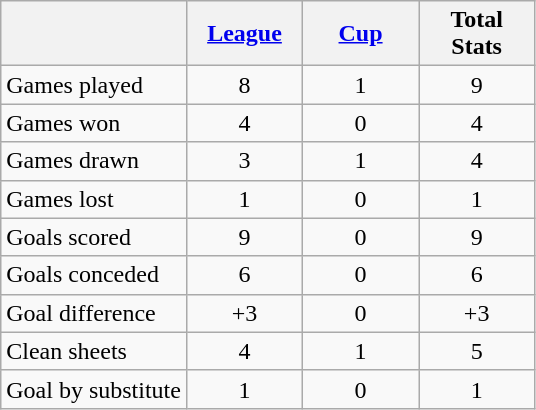<table class="wikitable" style="text-align: center;">
<tr>
<th></th>
<th style="width:70px;"><a href='#'>League</a></th>
<th style="width:70px;"><a href='#'>Cup</a></th>
<th style="width:70px;">Total Stats</th>
</tr>
<tr>
<td align=left>Games played</td>
<td>8</td>
<td>1</td>
<td>9</td>
</tr>
<tr>
<td align=left>Games won</td>
<td>4</td>
<td>0</td>
<td>4</td>
</tr>
<tr>
<td align=left>Games drawn</td>
<td>3</td>
<td>1</td>
<td>4</td>
</tr>
<tr>
<td align=left>Games lost</td>
<td>1</td>
<td>0</td>
<td>1</td>
</tr>
<tr>
<td align=left>Goals scored</td>
<td>9</td>
<td>0</td>
<td>9</td>
</tr>
<tr>
<td align=left>Goals conceded</td>
<td>6</td>
<td>0</td>
<td>6</td>
</tr>
<tr>
<td align=left>Goal difference</td>
<td>+3</td>
<td>0</td>
<td>+3</td>
</tr>
<tr>
<td align=left>Clean sheets</td>
<td>4</td>
<td>1</td>
<td>5</td>
</tr>
<tr>
<td align=left>Goal by substitute</td>
<td>1</td>
<td>0</td>
<td>1</td>
</tr>
</table>
